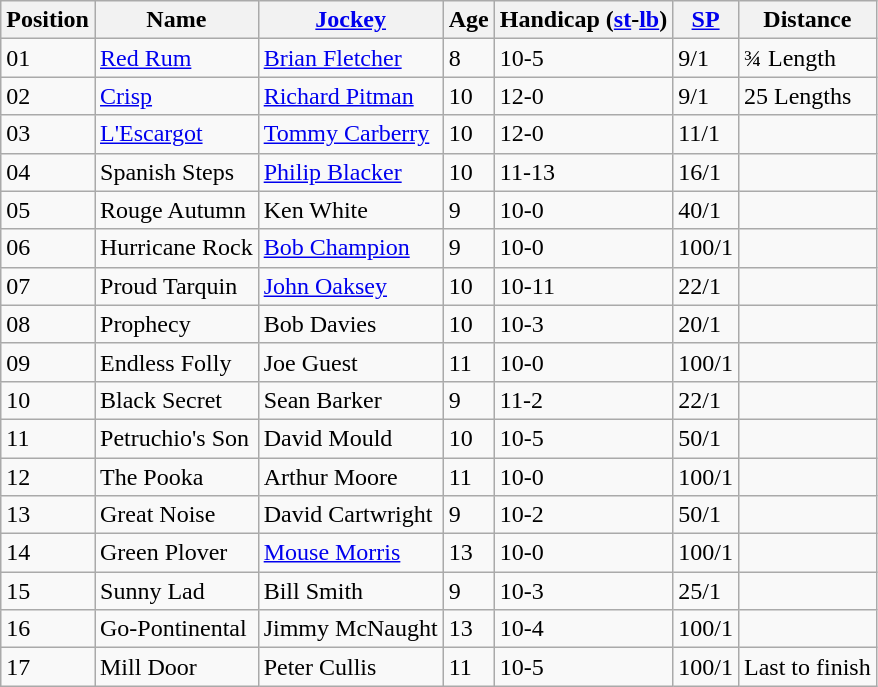<table class="wikitable sortable">
<tr>
<th>Position</th>
<th>Name</th>
<th><a href='#'>Jockey</a></th>
<th>Age</th>
<th>Handicap (<a href='#'>st</a>-<a href='#'>lb</a>)</th>
<th><a href='#'>SP</a></th>
<th>Distance</th>
</tr>
<tr>
<td>01</td>
<td><a href='#'>Red Rum</a></td>
<td><a href='#'>Brian Fletcher</a></td>
<td>8</td>
<td>10-5</td>
<td>9/1</td>
<td>¾ Length</td>
</tr>
<tr>
<td>02</td>
<td><a href='#'>Crisp</a></td>
<td><a href='#'>Richard Pitman</a></td>
<td>10</td>
<td>12-0</td>
<td>9/1</td>
<td>25 Lengths</td>
</tr>
<tr>
<td>03</td>
<td><a href='#'>L'Escargot</a></td>
<td><a href='#'>Tommy Carberry</a></td>
<td>10</td>
<td>12-0</td>
<td>11/1</td>
<td></td>
</tr>
<tr>
<td>04</td>
<td>Spanish Steps</td>
<td><a href='#'>Philip Blacker</a></td>
<td>10</td>
<td>11-13</td>
<td>16/1</td>
<td></td>
</tr>
<tr>
<td>05</td>
<td>Rouge Autumn</td>
<td>Ken White</td>
<td>9</td>
<td>10-0</td>
<td>40/1</td>
<td></td>
</tr>
<tr>
<td>06</td>
<td>Hurricane Rock</td>
<td><a href='#'>Bob Champion</a></td>
<td>9</td>
<td>10-0</td>
<td>100/1</td>
<td></td>
</tr>
<tr>
<td>07</td>
<td>Proud Tarquin</td>
<td><a href='#'>John Oaksey</a></td>
<td>10</td>
<td>10-11</td>
<td>22/1</td>
<td></td>
</tr>
<tr>
<td>08</td>
<td>Prophecy</td>
<td>Bob Davies</td>
<td>10</td>
<td>10-3</td>
<td>20/1</td>
<td></td>
</tr>
<tr>
<td>09</td>
<td>Endless Folly</td>
<td>Joe Guest</td>
<td>11</td>
<td>10-0</td>
<td>100/1</td>
<td></td>
</tr>
<tr>
<td>10</td>
<td>Black Secret</td>
<td>Sean Barker</td>
<td>9</td>
<td>11-2</td>
<td>22/1</td>
<td></td>
</tr>
<tr>
<td>11</td>
<td>Petruchio's Son</td>
<td>David Mould</td>
<td>10</td>
<td>10-5</td>
<td>50/1</td>
<td></td>
</tr>
<tr>
<td>12</td>
<td>The Pooka</td>
<td>Arthur Moore</td>
<td>11</td>
<td>10-0</td>
<td>100/1</td>
<td></td>
</tr>
<tr>
<td>13</td>
<td>Great Noise</td>
<td>David Cartwright</td>
<td>9</td>
<td>10-2</td>
<td>50/1</td>
<td></td>
</tr>
<tr>
<td>14</td>
<td>Green Plover</td>
<td><a href='#'>Mouse Morris</a></td>
<td>13</td>
<td>10-0</td>
<td>100/1</td>
<td></td>
</tr>
<tr>
<td>15</td>
<td>Sunny Lad</td>
<td>Bill Smith</td>
<td>9</td>
<td>10-3</td>
<td>25/1</td>
<td></td>
</tr>
<tr>
<td>16</td>
<td>Go-Pontinental</td>
<td>Jimmy McNaught</td>
<td>13</td>
<td>10-4</td>
<td>100/1</td>
<td></td>
</tr>
<tr>
<td>17</td>
<td>Mill Door</td>
<td>Peter Cullis</td>
<td>11</td>
<td>10-5</td>
<td>100/1</td>
<td>Last to finish</td>
</tr>
</table>
